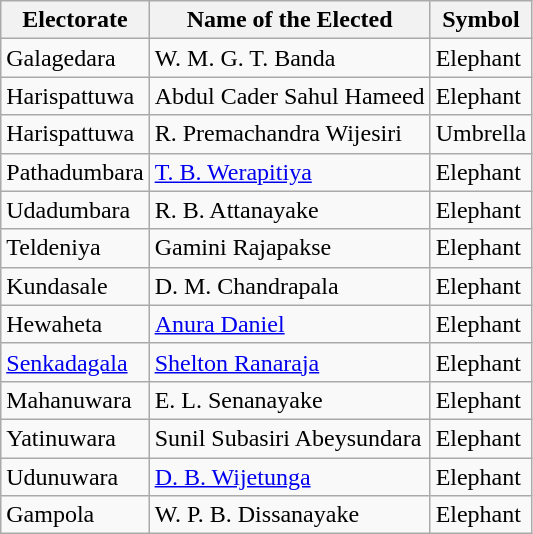<table class="wikitable" border="1">
<tr>
<th>Electorate</th>
<th>Name of the Elected</th>
<th>Symbol</th>
</tr>
<tr>
<td>Galagedara</td>
<td>W. M. G. T. Banda</td>
<td>Elephant</td>
</tr>
<tr>
<td>Harispattuwa</td>
<td>Abdul Cader Sahul Hameed</td>
<td>Elephant</td>
</tr>
<tr>
<td>Harispattuwa</td>
<td>R. Premachandra Wijesiri</td>
<td>Umbrella</td>
</tr>
<tr>
<td>Pathadumbara</td>
<td><a href='#'>T. B. Werapitiya</a></td>
<td>Elephant</td>
</tr>
<tr>
<td>Udadumbara</td>
<td>R. B. Attanayake</td>
<td>Elephant</td>
</tr>
<tr>
<td>Teldeniya</td>
<td>Gamini Rajapakse</td>
<td>Elephant</td>
</tr>
<tr>
<td>Kundasale</td>
<td>D. M. Chandrapala</td>
<td>Elephant</td>
</tr>
<tr>
<td>Hewaheta</td>
<td><a href='#'>Anura Daniel</a></td>
<td>Elephant</td>
</tr>
<tr>
<td><a href='#'>Senkadagala</a></td>
<td><a href='#'>Shelton Ranaraja</a></td>
<td>Elephant</td>
</tr>
<tr>
<td>Mahanuwara</td>
<td>E. L. Senanayake</td>
<td>Elephant</td>
</tr>
<tr>
<td>Yatinuwara</td>
<td>Sunil Subasiri Abeysundara</td>
<td>Elephant</td>
</tr>
<tr>
<td>Udunuwara</td>
<td><a href='#'>D. B. Wijetunga</a></td>
<td>Elephant</td>
</tr>
<tr>
<td>Gampola</td>
<td>W. P. B. Dissanayake</td>
<td>Elephant</td>
</tr>
</table>
